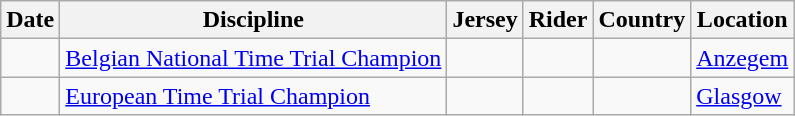<table class="wikitable">
<tr>
<th>Date</th>
<th>Discipline</th>
<th>Jersey</th>
<th>Rider</th>
<th>Country</th>
<th>Location</th>
</tr>
<tr>
<td></td>
<td><a href='#'>Belgian National Time Trial Champion</a></td>
<td></td>
<td></td>
<td></td>
<td><a href='#'>Anzegem</a></td>
</tr>
<tr>
<td></td>
<td><a href='#'>European Time Trial Champion</a></td>
<td></td>
<td></td>
<td></td>
<td><a href='#'>Glasgow</a></td>
</tr>
</table>
